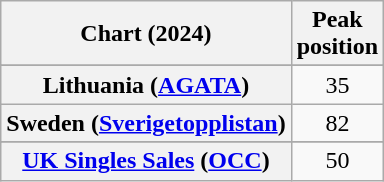<table class="wikitable sortable plainrowheaders" style="text-align:center">
<tr>
<th scope="col">Chart (2024)</th>
<th scope="col">Peak<br>position</th>
</tr>
<tr>
</tr>
<tr>
<th scope="row">Lithuania (<a href='#'>AGATA</a>)</th>
<td>35</td>
</tr>
<tr>
<th scope="row">Sweden (<a href='#'>Sverigetopplistan</a>)</th>
<td>82</td>
</tr>
<tr>
</tr>
<tr>
<th scope="row"><a href='#'>UK Singles Sales</a> (<a href='#'>OCC</a>)</th>
<td>50</td>
</tr>
</table>
